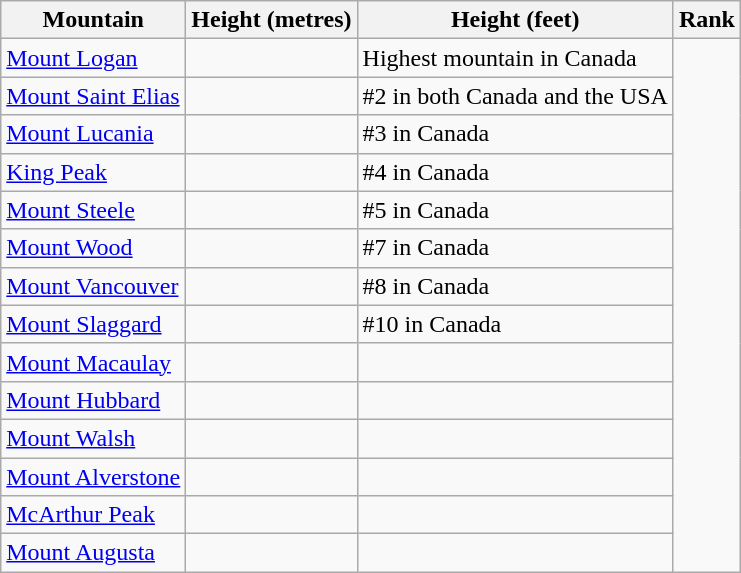<table class="wikitable">
<tr>
<th>Mountain</th>
<th>Height (metres)</th>
<th>Height (feet)</th>
<th>Rank</th>
</tr>
<tr>
<td><a href='#'>Mount Logan</a></td>
<td></td>
<td>Highest mountain in Canada</td>
</tr>
<tr>
<td><a href='#'>Mount Saint Elias</a></td>
<td></td>
<td>#2 in both Canada and the USA</td>
</tr>
<tr>
<td><a href='#'>Mount Lucania</a></td>
<td></td>
<td>#3 in Canada</td>
</tr>
<tr>
<td><a href='#'>King Peak</a></td>
<td></td>
<td>#4 in Canada</td>
</tr>
<tr>
<td><a href='#'>Mount Steele</a></td>
<td></td>
<td>#5 in Canada</td>
</tr>
<tr>
<td><a href='#'>Mount Wood</a></td>
<td></td>
<td>#7 in Canada</td>
</tr>
<tr>
<td><a href='#'>Mount Vancouver</a></td>
<td></td>
<td>#8 in Canada</td>
</tr>
<tr>
<td><a href='#'>Mount Slaggard</a></td>
<td></td>
<td>#10 in Canada</td>
</tr>
<tr>
<td><a href='#'>Mount Macaulay</a></td>
<td></td>
<td></td>
</tr>
<tr>
<td><a href='#'>Mount Hubbard</a></td>
<td></td>
<td></td>
</tr>
<tr>
<td><a href='#'>Mount Walsh</a></td>
<td></td>
<td></td>
</tr>
<tr>
<td><a href='#'>Mount Alverstone</a></td>
<td></td>
<td></td>
</tr>
<tr>
<td><a href='#'>McArthur Peak</a></td>
<td></td>
<td></td>
</tr>
<tr>
<td><a href='#'>Mount Augusta</a></td>
<td></td>
<td></td>
</tr>
</table>
